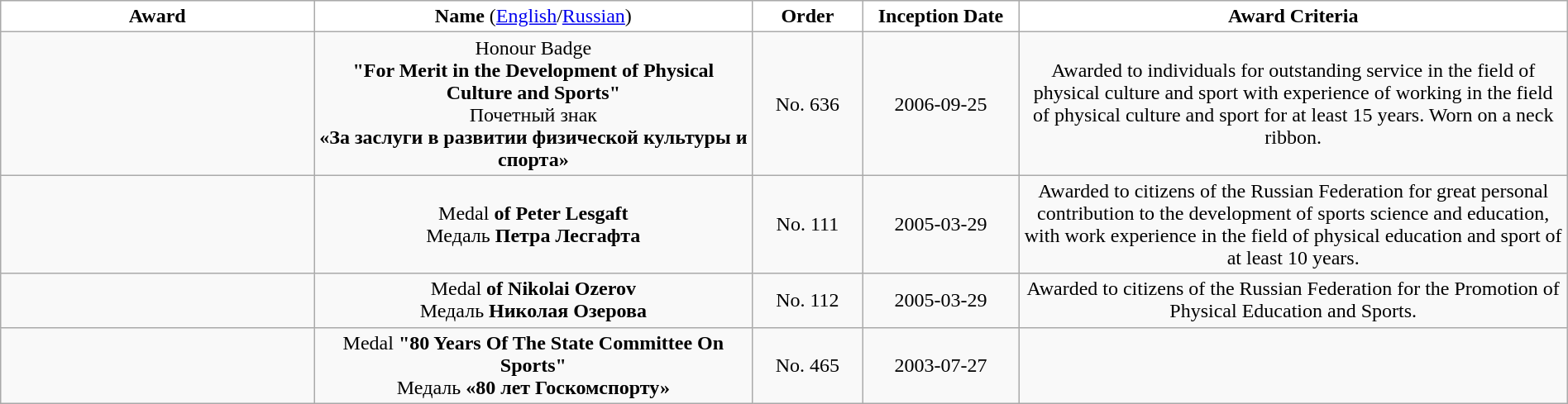<table class="wikitable sortable" width="100%">
<tr>
<td width="20%" bgcolor="#FFFFFF" style="text-align:center;"><strong>Award</strong></td>
<td width="28%" bgcolor="#FFFFFF" style="text-align:center;"><strong>Name</strong> (<a href='#'>English</a>/<a href='#'>Russian</a>)</td>
<td width="07%" bgcolor="#FFFFFF" style="text-align:center;"><strong>Order</strong></td>
<td width="10%" bgcolor="#FFFFFF" style="text-align:center;"><strong>Inception Date</strong></td>
<td width="35%" bgcolor="#FFFFFF" style="text-align:center;"><strong>Award Criteria</strong></td>
</tr>
<tr>
<td></td>
<td style="text-align:center;">Honour Badge<br><strong>"For Merit in the Development of Physical Culture and Sports"</strong><br>Почетный знак<br><strong>«За заслуги в развитии физической культуры и спорта»</strong></td>
<td style="text-align:center;">No. 636</td>
<td style="text-align:center;">2006-09-25</td>
<td style="text-align:center;">Awarded to individuals for outstanding service in the field of physical culture and sport with experience of working in the field of physical culture and sport for at least 15 years. Worn on a neck ribbon.</td>
</tr>
<tr>
<td></td>
<td style="text-align:center;">Medal <strong>of Peter Lesgaft</strong><br>Медаль <strong>Петра Лесгафта</strong></td>
<td style="text-align:center;">No. 111</td>
<td style="text-align:center;">2005-03-29</td>
<td style="text-align:center;">Awarded to citizens of the Russian Federation for great personal contribution to the development of sports science and education, with work experience in the field of physical education and sport of at least 10 years.</td>
</tr>
<tr>
<td></td>
<td style="text-align:center;">Medal <strong>of Nikolai Ozerov</strong><br>Медаль <strong>Николая Озерова</strong></td>
<td style="text-align:center;">No. 112</td>
<td style="text-align:center;">2005-03-29</td>
<td style="text-align:center;">Awarded to citizens of the Russian Federation for the Promotion of Physical Education and Sports.</td>
</tr>
<tr>
<td></td>
<td style="text-align:center;">Medal <strong>"80 Years Of The State Committee On Sports"</strong><br>Медаль <strong>«80 лет Госкомспорту»</strong></td>
<td style="text-align:center;">No. 465</td>
<td style="text-align:center;">2003-07-27</td>
<td></td>
</tr>
</table>
